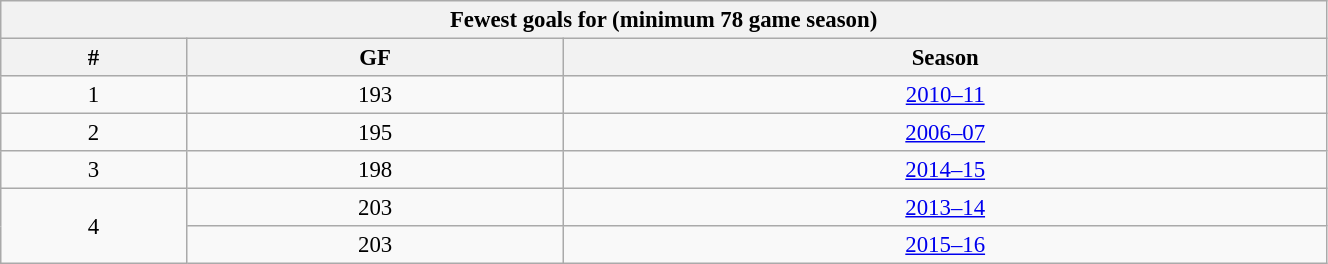<table class="wikitable" style="text-align: center; font-size: 95%" width="70%">
<tr>
<th colspan="3">Fewest goals for (minimum 78 game season)</th>
</tr>
<tr>
<th>#</th>
<th>GF</th>
<th>Season</th>
</tr>
<tr>
<td>1</td>
<td>193</td>
<td><a href='#'>2010–11</a></td>
</tr>
<tr>
<td>2</td>
<td>195</td>
<td><a href='#'>2006–07</a></td>
</tr>
<tr>
<td>3</td>
<td>198</td>
<td><a href='#'>2014–15</a></td>
</tr>
<tr>
<td rowspan="2">4</td>
<td>203</td>
<td><a href='#'>2013–14</a></td>
</tr>
<tr>
<td>203</td>
<td><a href='#'>2015–16</a></td>
</tr>
</table>
